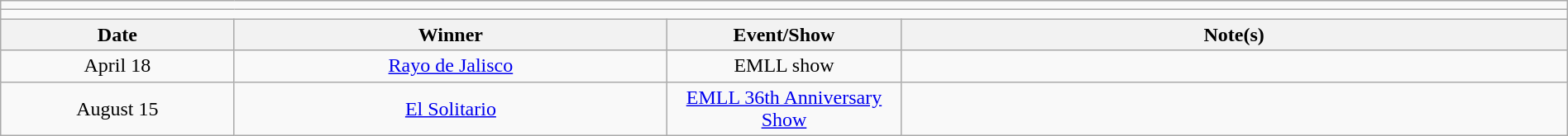<table class="wikitable" style="text-align:center; width:100%;">
<tr>
<td colspan=5></td>
</tr>
<tr>
<td colspan=5><strong></strong></td>
</tr>
<tr>
<th width=14%>Date</th>
<th width=26%>Winner</th>
<th width=14%>Event/Show</th>
<th width=40%>Note(s)</th>
</tr>
<tr>
<td>April 18</td>
<td><a href='#'>Rayo de Jalisco</a></td>
<td>EMLL show</td>
<td align=left></td>
</tr>
<tr>
<td>August 15</td>
<td><a href='#'>El Solitario</a></td>
<td><a href='#'>EMLL 36th Anniversary Show</a></td>
<td align=left></td>
</tr>
</table>
